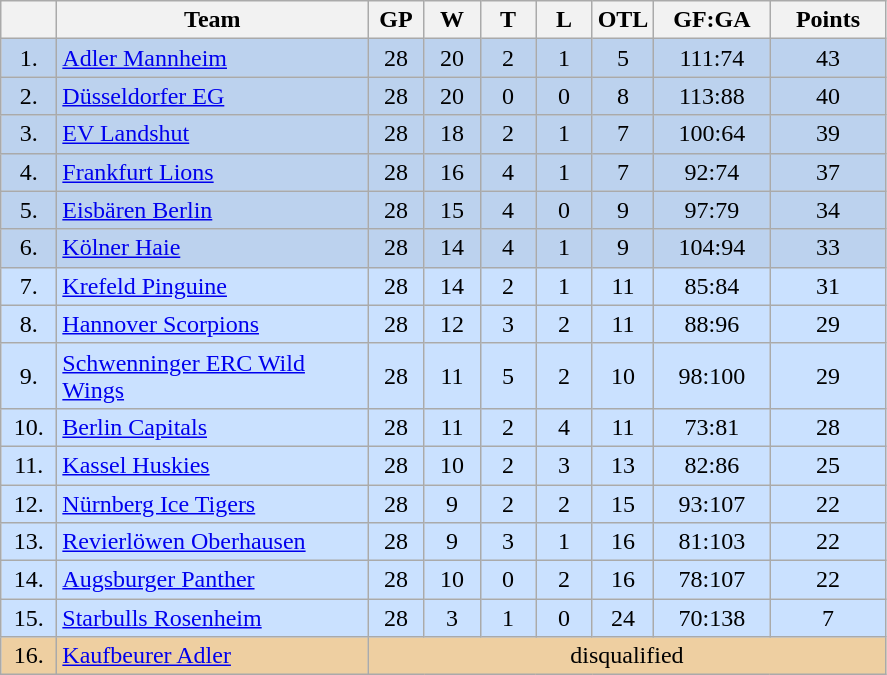<table class="wikitable">
<tr>
<th width="30"></th>
<th width="200">Team</th>
<th width="30">GP</th>
<th width="30">W</th>
<th width="30">T</th>
<th width="30">L</th>
<th width="30">OTL</th>
<th width="70">GF:GA</th>
<th width="70">Points</th>
</tr>
<tr bgcolor=#BCD2EE align="center">
<td>1.</td>
<td align="left"><a href='#'>Adler Mannheim</a></td>
<td>28</td>
<td>20</td>
<td>2</td>
<td>1</td>
<td>5</td>
<td>111:74</td>
<td>43</td>
</tr>
<tr bgcolor=#BCD2EE align="center">
<td>2.</td>
<td align="left"><a href='#'>Düsseldorfer EG</a></td>
<td>28</td>
<td>20</td>
<td>0</td>
<td>0</td>
<td>8</td>
<td>113:88</td>
<td>40</td>
</tr>
<tr bgcolor=#BCD2EE align="center">
<td>3.</td>
<td align="left"><a href='#'>EV Landshut</a></td>
<td>28</td>
<td>18</td>
<td>2</td>
<td>1</td>
<td>7</td>
<td>100:64</td>
<td>39</td>
</tr>
<tr bgcolor=#BCD2EE align="center">
<td>4.</td>
<td align="left"><a href='#'>Frankfurt Lions</a></td>
<td>28</td>
<td>16</td>
<td>4</td>
<td>1</td>
<td>7</td>
<td>92:74</td>
<td>37</td>
</tr>
<tr bgcolor=#BCD2EE align="center">
<td>5.</td>
<td align="left"><a href='#'>Eisbären Berlin</a></td>
<td>28</td>
<td>15</td>
<td>4</td>
<td>0</td>
<td>9</td>
<td>97:79</td>
<td>34</td>
</tr>
<tr bgcolor=#BCD2EE align="center">
<td>6.</td>
<td align="left"><a href='#'>Kölner Haie</a></td>
<td>28</td>
<td>14</td>
<td>4</td>
<td>1</td>
<td>9</td>
<td>104:94</td>
<td>33</td>
</tr>
<tr bgcolor=#CAE1FF align="center">
<td>7.</td>
<td align="left"><a href='#'>Krefeld Pinguine</a></td>
<td>28</td>
<td>14</td>
<td>2</td>
<td>1</td>
<td>11</td>
<td>85:84</td>
<td>31</td>
</tr>
<tr bgcolor=#CAE1FF align="center">
<td>8.</td>
<td align="left"><a href='#'>Hannover Scorpions</a></td>
<td>28</td>
<td>12</td>
<td>3</td>
<td>2</td>
<td>11</td>
<td>88:96</td>
<td>29</td>
</tr>
<tr bgcolor=#CAE1FF align="center">
<td>9.</td>
<td align="left"><a href='#'>Schwenninger ERC Wild Wings</a></td>
<td>28</td>
<td>11</td>
<td>5</td>
<td>2</td>
<td>10</td>
<td>98:100</td>
<td>29</td>
</tr>
<tr bgcolor=#CAE1FF align="center">
<td>10.</td>
<td align="left"><a href='#'>Berlin Capitals</a></td>
<td>28</td>
<td>11</td>
<td>2</td>
<td>4</td>
<td>11</td>
<td>73:81</td>
<td>28</td>
</tr>
<tr bgcolor=#CAE1FF align="center">
<td>11.</td>
<td align="left"><a href='#'>Kassel Huskies</a></td>
<td>28</td>
<td>10</td>
<td>2</td>
<td>3</td>
<td>13</td>
<td>82:86</td>
<td>25</td>
</tr>
<tr bgcolor=#CAE1FF align="center">
<td>12.</td>
<td align="left"><a href='#'>Nürnberg Ice Tigers</a></td>
<td>28</td>
<td>9</td>
<td>2</td>
<td>2</td>
<td>15</td>
<td>93:107</td>
<td>22</td>
</tr>
<tr bgcolor=#CAE1FF align="center">
<td>13.</td>
<td align="left"><a href='#'>Revierlöwen Oberhausen</a></td>
<td>28</td>
<td>9</td>
<td>3</td>
<td>1</td>
<td>16</td>
<td>81:103</td>
<td>22</td>
</tr>
<tr bgcolor=#CAE1FF align="center">
<td>14.</td>
<td align="left"><a href='#'>Augsburger Panther</a></td>
<td>28</td>
<td>10</td>
<td>0</td>
<td>2</td>
<td>16</td>
<td>78:107</td>
<td>22</td>
</tr>
<tr bgcolor=#CAE1FF align="center">
<td>15.</td>
<td align="left"><a href='#'>Starbulls Rosenheim</a></td>
<td>28</td>
<td>3</td>
<td>1</td>
<td>0</td>
<td>24</td>
<td>70:138</td>
<td>7</td>
</tr>
<tr bgcolor=#EECFA1 align="center">
<td>16.</td>
<td align="left"><a href='#'>Kaufbeurer Adler</a></td>
<td colspan=7>disqualified</td>
</tr>
</table>
